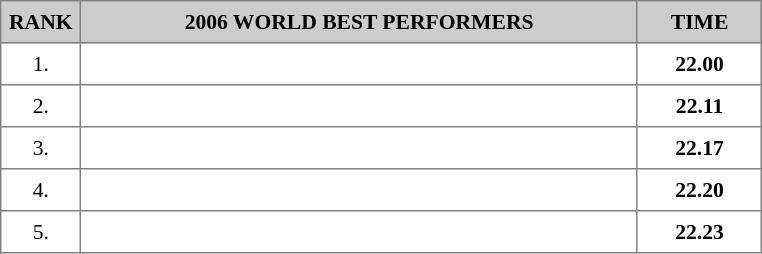<table border="1" cellspacing="2" cellpadding="5" style="border-collapse: collapse; font-size: 90%;">
<tr style="background:#ccc;">
<th>RANK</th>
<th style="text-align:center; width:25em;">2006 WORLD BEST PERFORMERS</th>
<th style="text-align:center; width:5em;">TIME</th>
</tr>
<tr>
<td style="text-align:center;">1.</td>
<td></td>
<td style="text-align:center;"><strong>22.00</strong></td>
</tr>
<tr>
<td style="text-align:center;">2.</td>
<td></td>
<td style="text-align:center;"><strong>22.11</strong></td>
</tr>
<tr>
<td style="text-align:center;">3.</td>
<td></td>
<td style="text-align:center;"><strong>22.17</strong></td>
</tr>
<tr>
<td style="text-align:center;">4.</td>
<td></td>
<td style="text-align:center;"><strong>22.20</strong></td>
</tr>
<tr>
<td style="text-align:center;">5.</td>
<td></td>
<td style="text-align:center;"><strong>22.23</strong></td>
</tr>
</table>
